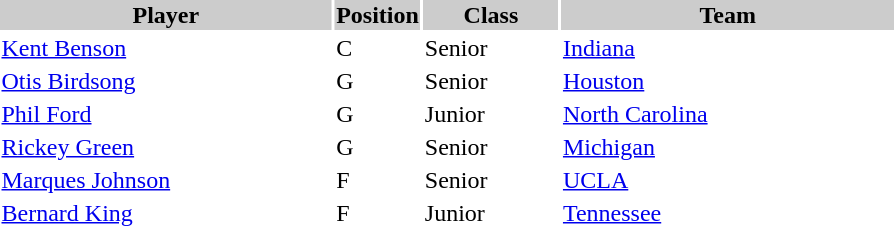<table style="width:600px" "border:'1' 'solid' 'gray'">
<tr>
<th bgcolor="#CCCCCC" style="width:40%">Player</th>
<th bgcolor="#CCCCCC" style="width:4%">Position</th>
<th bgcolor="#CCCCCC" style="width:16%">Class</th>
<th bgcolor="#CCCCCC" style="width:40%">Team</th>
</tr>
<tr>
<td><a href='#'>Kent Benson</a></td>
<td>C</td>
<td>Senior</td>
<td><a href='#'>Indiana</a></td>
</tr>
<tr>
<td><a href='#'>Otis Birdsong</a></td>
<td>G</td>
<td>Senior</td>
<td><a href='#'>Houston</a></td>
</tr>
<tr>
<td><a href='#'>Phil Ford</a></td>
<td>G</td>
<td>Junior</td>
<td><a href='#'>North Carolina</a></td>
</tr>
<tr>
<td><a href='#'>Rickey Green</a></td>
<td>G</td>
<td>Senior</td>
<td><a href='#'>Michigan</a></td>
</tr>
<tr>
<td><a href='#'>Marques Johnson</a></td>
<td>F</td>
<td>Senior</td>
<td><a href='#'>UCLA</a></td>
</tr>
<tr>
<td><a href='#'>Bernard King</a></td>
<td>F</td>
<td>Junior</td>
<td><a href='#'>Tennessee</a></td>
</tr>
</table>
